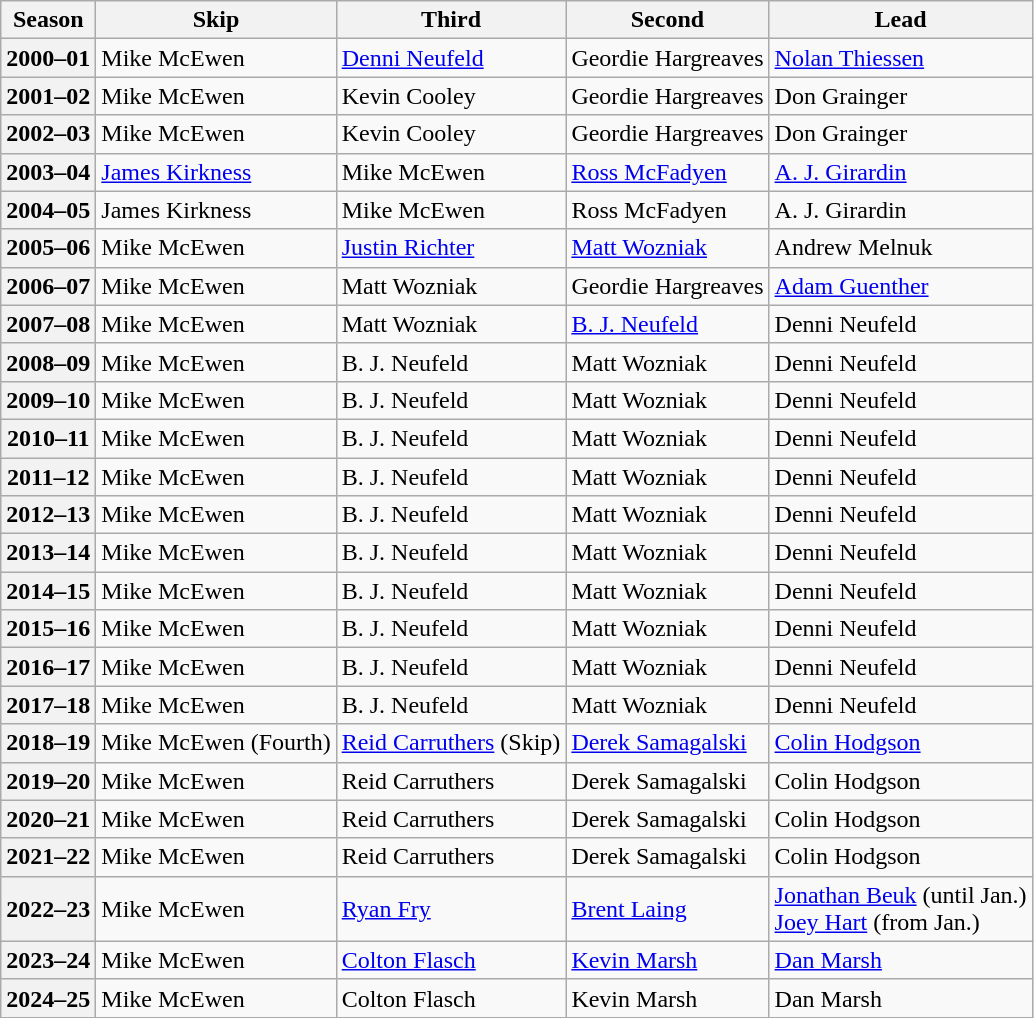<table class="wikitable">
<tr>
<th scope="col">Season</th>
<th scope="col">Skip</th>
<th scope="col">Third</th>
<th scope="col">Second</th>
<th scope="col">Lead</th>
</tr>
<tr>
<th scope="row">2000–01</th>
<td>Mike McEwen</td>
<td><a href='#'>Denni Neufeld</a></td>
<td>Geordie Hargreaves</td>
<td><a href='#'>Nolan Thiessen</a></td>
</tr>
<tr>
<th scope="row">2001–02</th>
<td>Mike McEwen</td>
<td>Kevin Cooley</td>
<td>Geordie Hargreaves</td>
<td>Don Grainger</td>
</tr>
<tr>
<th scope="row">2002–03</th>
<td>Mike McEwen</td>
<td>Kevin Cooley</td>
<td>Geordie Hargreaves</td>
<td>Don Grainger</td>
</tr>
<tr>
<th scope="row">2003–04</th>
<td><a href='#'>James Kirkness</a></td>
<td>Mike McEwen</td>
<td><a href='#'>Ross McFadyen</a></td>
<td><a href='#'>A. J. Girardin</a></td>
</tr>
<tr>
<th scope="row">2004–05</th>
<td>James Kirkness</td>
<td>Mike McEwen</td>
<td>Ross McFadyen</td>
<td>A. J. Girardin</td>
</tr>
<tr>
<th scope="row">2005–06</th>
<td>Mike McEwen</td>
<td><a href='#'>Justin Richter</a></td>
<td><a href='#'>Matt Wozniak</a></td>
<td>Andrew Melnuk</td>
</tr>
<tr>
<th scope="row">2006–07</th>
<td>Mike McEwen</td>
<td>Matt Wozniak</td>
<td>Geordie Hargreaves</td>
<td><a href='#'>Adam Guenther</a></td>
</tr>
<tr>
<th scope="row">2007–08</th>
<td>Mike McEwen</td>
<td>Matt Wozniak</td>
<td><a href='#'>B. J. Neufeld</a></td>
<td>Denni Neufeld</td>
</tr>
<tr>
<th scope="row">2008–09</th>
<td>Mike McEwen</td>
<td>B. J. Neufeld</td>
<td>Matt Wozniak</td>
<td>Denni Neufeld</td>
</tr>
<tr>
<th scope="row">2009–10</th>
<td>Mike McEwen</td>
<td>B. J. Neufeld</td>
<td>Matt Wozniak</td>
<td>Denni Neufeld</td>
</tr>
<tr>
<th scope="row">2010–11</th>
<td>Mike McEwen</td>
<td>B. J. Neufeld</td>
<td>Matt Wozniak</td>
<td>Denni Neufeld</td>
</tr>
<tr>
<th scope="row">2011–12</th>
<td>Mike McEwen</td>
<td>B. J. Neufeld</td>
<td>Matt Wozniak</td>
<td>Denni Neufeld</td>
</tr>
<tr>
<th scope="row">2012–13</th>
<td>Mike McEwen</td>
<td>B. J. Neufeld</td>
<td>Matt Wozniak</td>
<td>Denni Neufeld</td>
</tr>
<tr>
<th scope="row">2013–14</th>
<td>Mike McEwen</td>
<td>B. J. Neufeld</td>
<td>Matt Wozniak</td>
<td>Denni Neufeld</td>
</tr>
<tr>
<th scope="row">2014–15</th>
<td>Mike McEwen</td>
<td>B. J. Neufeld</td>
<td>Matt Wozniak</td>
<td>Denni Neufeld</td>
</tr>
<tr>
<th scope="row">2015–16</th>
<td>Mike McEwen</td>
<td>B. J. Neufeld</td>
<td>Matt Wozniak</td>
<td>Denni Neufeld</td>
</tr>
<tr>
<th scope="row">2016–17</th>
<td>Mike McEwen</td>
<td>B. J. Neufeld</td>
<td>Matt Wozniak</td>
<td>Denni Neufeld</td>
</tr>
<tr>
<th scope="row">2017–18</th>
<td>Mike McEwen</td>
<td>B. J. Neufeld</td>
<td>Matt Wozniak</td>
<td>Denni Neufeld</td>
</tr>
<tr>
<th scope="row">2018–19</th>
<td>Mike McEwen (Fourth)</td>
<td><a href='#'>Reid Carruthers</a> (Skip)</td>
<td><a href='#'>Derek Samagalski</a></td>
<td><a href='#'>Colin Hodgson</a></td>
</tr>
<tr>
<th scope="row">2019–20</th>
<td>Mike McEwen</td>
<td>Reid Carruthers</td>
<td>Derek Samagalski</td>
<td>Colin Hodgson</td>
</tr>
<tr>
<th scope="row">2020–21</th>
<td>Mike McEwen</td>
<td>Reid Carruthers</td>
<td>Derek Samagalski</td>
<td>Colin Hodgson</td>
</tr>
<tr>
<th scope="row">2021–22</th>
<td>Mike McEwen</td>
<td>Reid Carruthers</td>
<td>Derek Samagalski</td>
<td>Colin Hodgson</td>
</tr>
<tr>
<th scope="row">2022–23</th>
<td>Mike McEwen</td>
<td><a href='#'>Ryan Fry</a></td>
<td><a href='#'>Brent Laing</a></td>
<td><a href='#'>Jonathan Beuk</a> (until Jan.) <br> <a href='#'>Joey Hart</a> (from Jan.)</td>
</tr>
<tr>
<th scope="row">2023–24</th>
<td>Mike McEwen</td>
<td><a href='#'>Colton Flasch</a></td>
<td><a href='#'>Kevin Marsh</a></td>
<td><a href='#'>Dan Marsh</a></td>
</tr>
<tr>
<th scope="row">2024–25</th>
<td>Mike McEwen</td>
<td>Colton Flasch</td>
<td>Kevin Marsh</td>
<td>Dan Marsh</td>
</tr>
</table>
